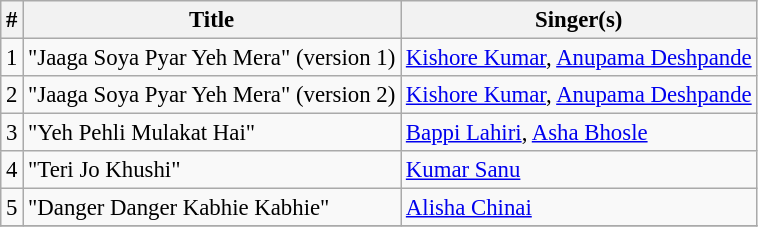<table class="wikitable" style="font-size:95%;">
<tr>
<th>#</th>
<th>Title</th>
<th>Singer(s)</th>
</tr>
<tr>
<td>1</td>
<td>"Jaaga Soya Pyar Yeh Mera" (version 1)</td>
<td><a href='#'>Kishore Kumar</a>, <a href='#'>Anupama Deshpande</a></td>
</tr>
<tr>
<td>2</td>
<td>"Jaaga Soya Pyar Yeh Mera" (version 2)</td>
<td><a href='#'>Kishore Kumar</a>, <a href='#'>Anupama Deshpande</a></td>
</tr>
<tr>
<td>3</td>
<td>"Yeh Pehli Mulakat Hai"</td>
<td><a href='#'>Bappi Lahiri</a>, <a href='#'>Asha Bhosle</a></td>
</tr>
<tr>
<td>4</td>
<td>"Teri Jo Khushi"</td>
<td><a href='#'>Kumar Sanu</a></td>
</tr>
<tr>
<td>5</td>
<td>"Danger Danger Kabhie Kabhie"</td>
<td><a href='#'>Alisha Chinai</a></td>
</tr>
<tr>
</tr>
</table>
